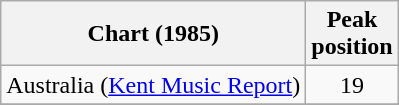<table class="wikitable sortable">
<tr>
<th>Chart (1985)</th>
<th>Peak<br>position</th>
</tr>
<tr>
<td>Australia (<a href='#'>Kent Music Report</a>)</td>
<td align="center">19</td>
</tr>
<tr>
</tr>
</table>
